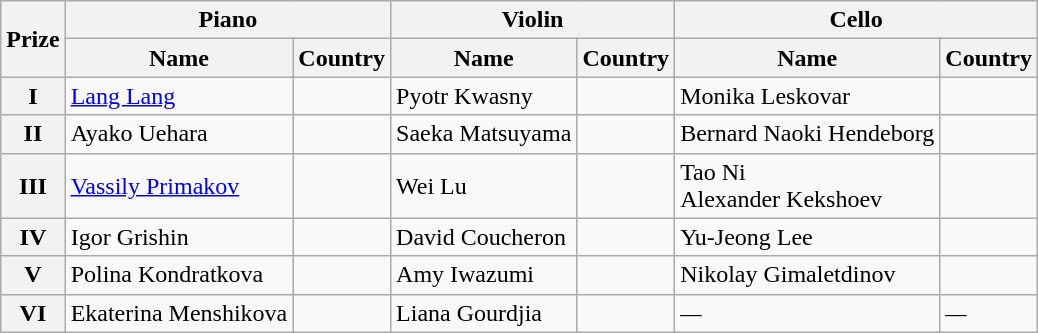<table class="wikitable">
<tr>
<th rowspan="2"><strong>Prize</strong></th>
<th colspan="2"><strong>Piano</strong></th>
<th colspan="2"><strong>Violin</strong></th>
<th colspan="2"><strong>Cello</strong></th>
</tr>
<tr>
<th>Name</th>
<th><strong>Country</strong></th>
<th>Name</th>
<th><strong>Country</strong></th>
<th>Name</th>
<th><strong>Country</strong></th>
</tr>
<tr>
<th><strong>I</strong></th>
<td><a href='#'>Lang Lang</a></td>
<td></td>
<td>Pyotr Kwasny</td>
<td></td>
<td>Monika Leskovar</td>
<td></td>
</tr>
<tr>
<th><strong>II</strong></th>
<td>Ayako Uehara</td>
<td></td>
<td>Saeka Matsuyama</td>
<td></td>
<td>Bernard Naoki Hendeborg</td>
<td></td>
</tr>
<tr>
<th><strong>III</strong></th>
<td><a href='#'>Vassily Primakov</a></td>
<td></td>
<td>Wei Lu</td>
<td></td>
<td>Tao Ni<br>Alexander Kekshoev</td>
<td><br></td>
</tr>
<tr>
<th><strong>IV</strong></th>
<td>Igor Grishin</td>
<td></td>
<td>David Coucheron</td>
<td></td>
<td>Yu-Jeong Lee</td>
<td></td>
</tr>
<tr>
<th><strong>V</strong></th>
<td>Polina Kondratkova</td>
<td></td>
<td>Amy Iwazumi</td>
<td></td>
<td>Nikolay Gimaletdinov</td>
<td></td>
</tr>
<tr>
<th><strong>VI</strong></th>
<td>Ekaterina Menshikova</td>
<td></td>
<td>Liana Gourdjia</td>
<td></td>
<td><em>—</em></td>
<td><em>—</em></td>
</tr>
</table>
